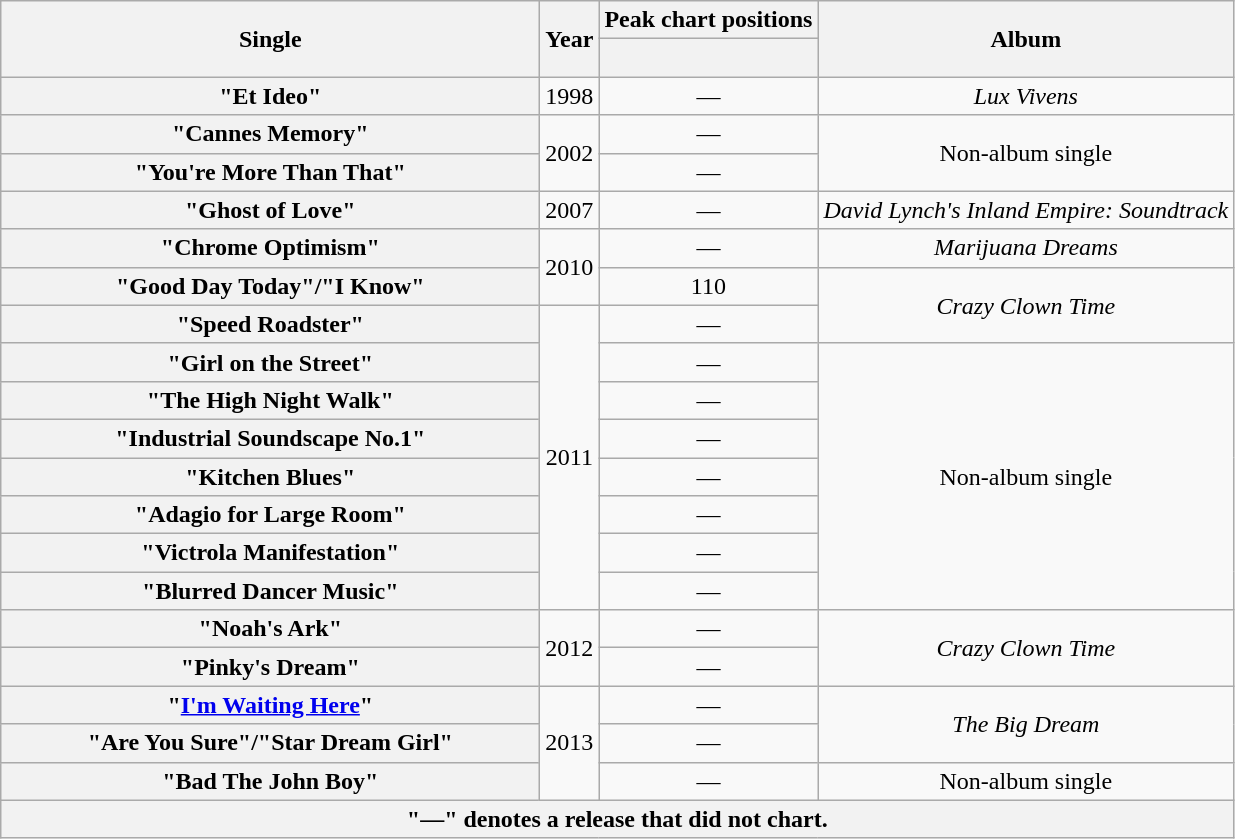<table class="wikitable plainrowheaders" style="text-align:center">
<tr>
<th scope="col" rowspan="2" style="width:22em">Single</th>
<th scope="col" rowspan="2">Year</th>
<th scope="col" colspan="1">Peak chart positions</th>
<th scope="col" rowspan="2">Album</th>
</tr>
<tr>
<th scope="col"><br></th>
</tr>
<tr>
<th scope="row">"Et Ideo"</th>
<td>1998</td>
<td>—</td>
<td><em>Lux Vivens</em></td>
</tr>
<tr>
<th scope="row">"Cannes Memory"</th>
<td rowspan="2">2002</td>
<td>—</td>
<td rowspan="2">Non-album single</td>
</tr>
<tr>
<th scope="row">"You're More Than That"</th>
<td>—</td>
</tr>
<tr>
<th scope="row">"Ghost of Love"</th>
<td>2007</td>
<td>—</td>
<td><em>David Lynch's Inland Empire: Soundtrack</em></td>
</tr>
<tr>
<th scope="row">"Chrome Optimism"</th>
<td rowspan="2">2010</td>
<td>—</td>
<td><em>Marijuana Dreams</em></td>
</tr>
<tr>
<th scope="row">"Good Day Today"/"I Know"</th>
<td>110</td>
<td rowspan="2"><em>Crazy Clown Time</em></td>
</tr>
<tr>
<th scope="row">"Speed Roadster"</th>
<td rowspan="8">2011</td>
<td>—</td>
</tr>
<tr>
<th scope="row">"Girl on the Street" </th>
<td>—</td>
<td rowspan="7">Non-album single</td>
</tr>
<tr>
<th scope="row">"The High Night Walk"</th>
<td>—</td>
</tr>
<tr>
<th scope="row">"Industrial Soundscape No.1"</th>
<td>—</td>
</tr>
<tr>
<th scope="row">"Kitchen Blues"</th>
<td>—</td>
</tr>
<tr>
<th scope="row">"Adagio for Large Room"</th>
<td>—</td>
</tr>
<tr>
<th scope="row">"Victrola Manifestation"</th>
<td>—</td>
</tr>
<tr>
<th scope="row">"Blurred Dancer Music"</th>
<td>—</td>
</tr>
<tr>
<th scope="row">"Noah's Ark" </th>
<td rowspan="2">2012</td>
<td>—</td>
<td rowspan="2"><em>Crazy Clown Time</em></td>
</tr>
<tr>
<th scope="row">"Pinky's Dream"</th>
<td>—</td>
</tr>
<tr>
<th scope="row">"<a href='#'>I'm Waiting Here</a>"</th>
<td rowspan="3">2013</td>
<td>—</td>
<td rowspan="2"><em>The Big Dream</em></td>
</tr>
<tr>
<th scope="row">"Are You Sure"/"Star Dream Girl"</th>
<td>—</td>
</tr>
<tr>
<th scope="row">"Bad The John Boy"</th>
<td>—</td>
<td>Non-album single</td>
</tr>
<tr>
<th scope="row" colspan="4" style="text-align:center">"—" denotes a release that did not chart.</th>
</tr>
</table>
